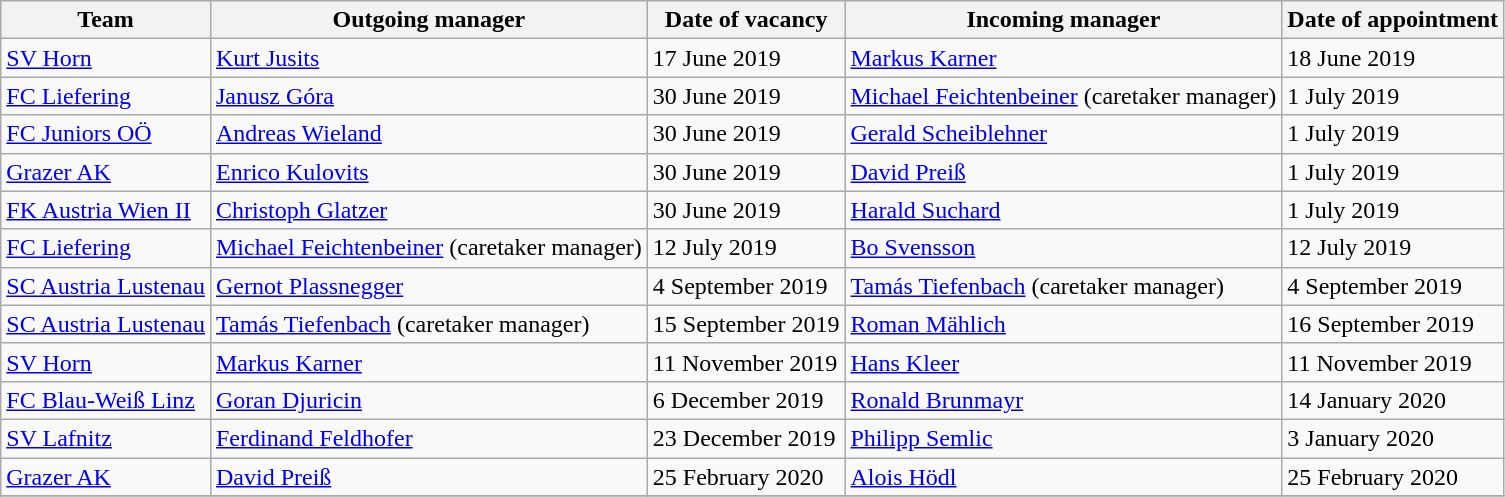<table class="wikitable sortable">
<tr>
<th scope="col">Team</th>
<th scope="col">Outgoing manager</th>
<th scope="col">Date of vacancy</th>
<th scope="col">Incoming manager</th>
<th scope="col">Date of appointment</th>
</tr>
<tr>
<td><a href='#'>SV Horn</a></td>
<td> <a href='#'>Kurt Jusits</a></td>
<td>17 June 2019</td>
<td> <a href='#'>Markus Karner</a></td>
<td>18 June 2019</td>
</tr>
<tr>
<td><a href='#'>FC Liefering</a></td>
<td> <a href='#'>Janusz Góra</a></td>
<td>30 June 2019</td>
<td> <a href='#'>Michael Feichtenbeiner</a> (caretaker manager)</td>
<td>1 July 2019</td>
</tr>
<tr>
<td><a href='#'>FC Juniors OÖ</a></td>
<td> <a href='#'>Andreas Wieland</a></td>
<td>30 June 2019</td>
<td> <a href='#'>Gerald Scheiblehner</a></td>
<td>1 July 2019</td>
</tr>
<tr>
<td><a href='#'>Grazer AK</a></td>
<td> <a href='#'>Enrico Kulovits</a></td>
<td>30 June 2019</td>
<td> <a href='#'>David Preiß</a></td>
<td>1 July 2019</td>
</tr>
<tr>
<td><a href='#'>FK Austria Wien II</a></td>
<td> <a href='#'>Christoph Glatzer</a></td>
<td>30 June 2019</td>
<td> <a href='#'>Harald Suchard</a></td>
<td>1 July 2019</td>
</tr>
<tr>
<td><a href='#'>FC Liefering</a></td>
<td> <a href='#'>Michael Feichtenbeiner</a> (caretaker manager)</td>
<td>12 July 2019</td>
<td> <a href='#'>Bo Svensson</a></td>
<td>12 July 2019</td>
</tr>
<tr>
<td><a href='#'>SC Austria Lustenau</a></td>
<td> <a href='#'>Gernot Plassnegger</a></td>
<td>4 September 2019</td>
<td> <a href='#'>Tamás Tiefenbach</a> (caretaker manager)</td>
<td>4 September 2019</td>
</tr>
<tr>
<td><a href='#'>SC Austria Lustenau</a></td>
<td> <a href='#'>Tamás Tiefenbach</a> (caretaker manager)</td>
<td>15 September 2019</td>
<td> <a href='#'>Roman Mählich</a></td>
<td>16 September 2019</td>
</tr>
<tr>
<td><a href='#'>SV Horn</a></td>
<td> <a href='#'>Markus Karner</a></td>
<td>11 November 2019</td>
<td> <a href='#'>Hans Kleer</a></td>
<td>11 November 2019</td>
</tr>
<tr>
<td><a href='#'>FC Blau-Weiß Linz</a></td>
<td> <a href='#'>Goran Djuricin</a></td>
<td>6 December 2019</td>
<td> <a href='#'>Ronald Brunmayr</a></td>
<td>14 January 2020</td>
</tr>
<tr>
<td><a href='#'>SV Lafnitz</a></td>
<td> <a href='#'>Ferdinand Feldhofer</a></td>
<td>23 December 2019</td>
<td> <a href='#'>Philipp Semlic</a></td>
<td>3 January 2020</td>
</tr>
<tr>
<td><a href='#'>Grazer AK</a></td>
<td> <a href='#'>David Preiß</a></td>
<td>25 February 2020</td>
<td> <a href='#'>Alois Hödl</a></td>
<td>25 February 2020</td>
</tr>
<tr>
</tr>
</table>
